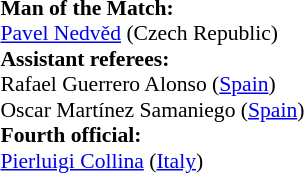<table style="width:100%; font-size:90%;">
<tr>
<td><br><strong>Man of the Match:</strong>
<br><a href='#'>Pavel Nedvěd</a> (Czech Republic)<br><strong>Assistant referees:</strong>
<br>Rafael Guerrero Alonso (<a href='#'>Spain</a>)
<br>Oscar Martínez Samaniego (<a href='#'>Spain</a>)
<br><strong>Fourth official:</strong>
<br><a href='#'>Pierluigi Collina</a> (<a href='#'>Italy</a>)</td>
</tr>
</table>
